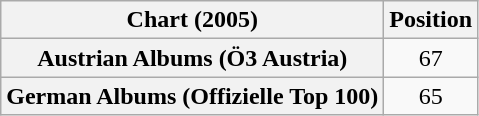<table class="wikitable sortable plainrowheaders" style="text-align:center">
<tr>
<th scope="col">Chart (2005)</th>
<th scope="col">Position</th>
</tr>
<tr>
<th scope="row">Austrian Albums (Ö3 Austria)</th>
<td>67</td>
</tr>
<tr>
<th scope="row">German Albums (Offizielle Top 100)</th>
<td>65</td>
</tr>
</table>
